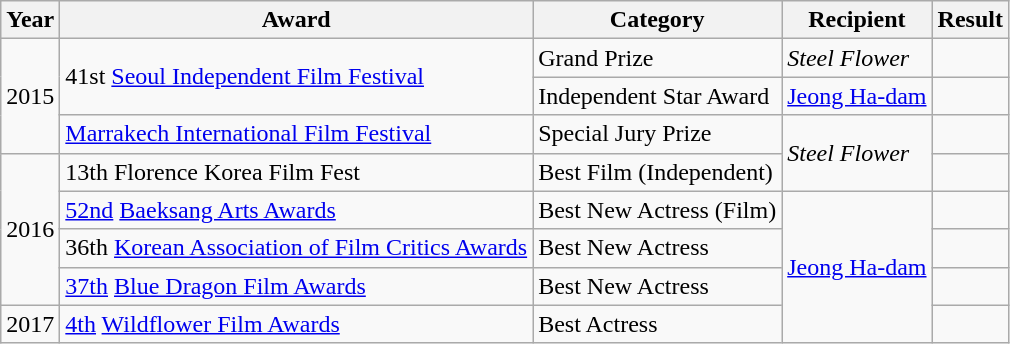<table class="wikitable">
<tr>
<th>Year</th>
<th>Award</th>
<th>Category</th>
<th>Recipient</th>
<th>Result</th>
</tr>
<tr>
<td rowspan=3>2015</td>
<td rowspan=2>41st <a href='#'>Seoul Independent Film Festival</a></td>
<td>Grand Prize</td>
<td><em>Steel Flower</em></td>
<td></td>
</tr>
<tr>
<td>Independent Star Award</td>
<td><a href='#'>Jeong Ha-dam</a></td>
<td></td>
</tr>
<tr>
<td><a href='#'>Marrakech International Film Festival</a></td>
<td>Special Jury Prize</td>
<td rowspan=2><em>Steel Flower</em></td>
<td></td>
</tr>
<tr>
<td rowspan="4">2016</td>
<td>13th Florence Korea Film Fest</td>
<td>Best Film (Independent)</td>
<td></td>
</tr>
<tr>
<td><a href='#'>52nd</a> <a href='#'>Baeksang Arts Awards</a></td>
<td>Best New Actress (Film)</td>
<td rowspan="4"><a href='#'>Jeong Ha-dam</a></td>
<td></td>
</tr>
<tr>
<td>36th <a href='#'>Korean Association of Film Critics Awards</a></td>
<td>Best New Actress</td>
<td></td>
</tr>
<tr>
<td><a href='#'>37th</a> <a href='#'>Blue Dragon Film Awards</a></td>
<td>Best New Actress</td>
<td></td>
</tr>
<tr>
<td>2017</td>
<td><a href='#'>4th</a> <a href='#'>Wildflower Film Awards</a></td>
<td>Best Actress</td>
<td></td>
</tr>
</table>
